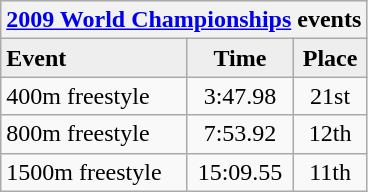<table class="wikitable">
<tr style="background:#eee;">
<th colspan="4"><a href='#'>2009 World Championships</a> events</th>
</tr>
<tr style="background:#eee;">
<td><strong>Event</strong></td>
<td style="text-align:center;"><strong>Time</strong></td>
<td style="text-align:center;"><strong>Place</strong></td>
</tr>
<tr>
<td>400m freestyle</td>
<td style="text-align:center;">3:47.98</td>
<td bgcolor="" style="text-align:center;">21st</td>
</tr>
<tr>
<td>800m freestyle</td>
<td style="text-align:center;">7:53.92</td>
<td bgcolor="" style="text-align:center;">12th</td>
</tr>
<tr>
<td>1500m freestyle</td>
<td style="text-align:center;">15:09.55</td>
<td bgcolor="" style="text-align:center;">11th</td>
</tr>
</table>
